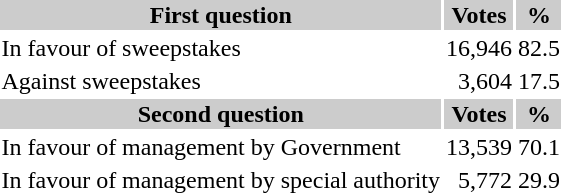<table>
<tr bgcolor="CCCCCC">
<th><strong>First question</strong></th>
<th>Votes</th>
<th>%</th>
</tr>
<tr>
<td align=left>In favour of sweepstakes</td>
<td align=right>16,946</td>
<td align=right>82.5</td>
</tr>
<tr>
<td align=left>Against sweepstakes</td>
<td align=right>3,604</td>
<td align=right>17.5</td>
</tr>
<tr bgcolor="CCCCCC">
<th><strong>Second question</strong></th>
<th>Votes</th>
<th>%</th>
</tr>
<tr>
<td align=left>In favour of management by Government</td>
<td align=right>13,539</td>
<td align=right>70.1</td>
</tr>
<tr>
<td align=left>In favour of management by special authority</td>
<td align=right>5,772</td>
<td align=right>29.9</td>
</tr>
</table>
